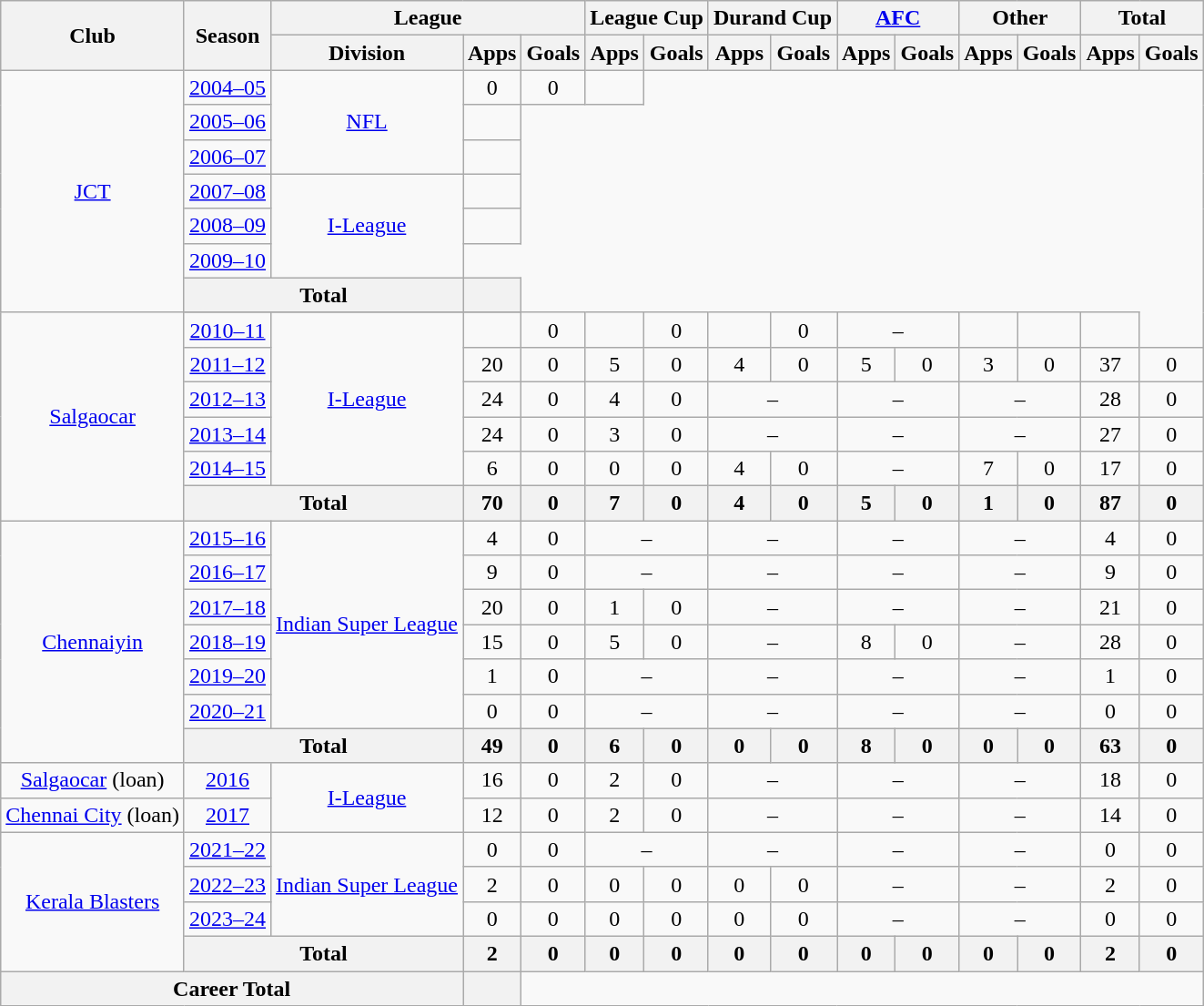<table class="wikitable" style="text-align: center;">
<tr>
<th rowspan="2">Club</th>
<th rowspan="2">Season</th>
<th colspan="3">League</th>
<th colspan="2">League Cup</th>
<th colspan="2">Durand Cup</th>
<th colspan="2"><a href='#'>AFC</a></th>
<th colspan="2">Other</th>
<th colspan="2">Total</th>
</tr>
<tr>
<th>Division</th>
<th>Apps</th>
<th>Goals</th>
<th>Apps</th>
<th>Goals</th>
<th>Apps</th>
<th>Goals</th>
<th>Apps</th>
<th>Goals</th>
<th>Apps</th>
<th>Goals</th>
<th>Apps</th>
<th>Goals</th>
</tr>
<tr>
<td rowspan="7"><a href='#'>JCT</a></td>
<td><a href='#'>2004–05</a></td>
<td rowspan="3"><a href='#'>NFL</a></td>
<td>0</td>
<td>0</td>
<td></td>
</tr>
<tr>
<td><a href='#'>2005–06</a></td>
<td></td>
</tr>
<tr>
<td><a href='#'>2006–07</a></td>
<td></td>
</tr>
<tr>
<td><a href='#'>2007–08</a></td>
<td rowspan="3"><a href='#'>I-League</a></td>
<td></td>
</tr>
<tr>
<td><a href='#'>2008–09</a></td>
<td></td>
</tr>
<tr>
<td><a href='#'>2009–10</a></td>
</tr>
<tr>
<th colspan="2">Total</th>
<th></th>
</tr>
<tr>
<td rowspan="7"><a href='#'>Salgaocar</a></td>
</tr>
<tr>
<td><a href='#'>2010–11</a></td>
<td rowspan="5"><a href='#'>I-League</a></td>
<td></td>
<td>0</td>
<td></td>
<td>0</td>
<td></td>
<td>0</td>
<td colspan="2">–</td>
<td></td>
<td></td>
<td></td>
</tr>
<tr>
<td><a href='#'>2011–12</a></td>
<td>20</td>
<td>0</td>
<td>5</td>
<td>0</td>
<td>4</td>
<td>0</td>
<td>5</td>
<td>0</td>
<td>3</td>
<td>0</td>
<td>37</td>
<td>0</td>
</tr>
<tr>
<td><a href='#'>2012–13</a></td>
<td>24</td>
<td>0</td>
<td>4</td>
<td>0</td>
<td colspan="2">–</td>
<td colspan="2">–</td>
<td colspan="2">–</td>
<td>28</td>
<td>0</td>
</tr>
<tr>
<td><a href='#'>2013–14</a></td>
<td>24</td>
<td>0</td>
<td>3</td>
<td>0</td>
<td 0 colspan="2">–</td>
<td colspan="2">–</td>
<td colspan="2">–</td>
<td>27</td>
<td>0</td>
</tr>
<tr>
<td><a href='#'>2014–15</a></td>
<td>6</td>
<td>0</td>
<td>0</td>
<td>0</td>
<td>4</td>
<td>0</td>
<td colspan="2">–</td>
<td>7</td>
<td>0</td>
<td>17</td>
<td>0</td>
</tr>
<tr>
<th colspan="2">Total</th>
<th>70</th>
<th>0</th>
<th>7</th>
<th>0</th>
<th>4</th>
<th>0</th>
<th>5</th>
<th>0</th>
<th>1</th>
<th>0</th>
<th>87</th>
<th>0</th>
</tr>
<tr>
<td rowspan="7"><a href='#'>Chennaiyin</a></td>
<td><a href='#'>2015–16</a></td>
<td rowspan="6"><a href='#'>Indian Super League</a></td>
<td>4</td>
<td>0</td>
<td colspan="2">–</td>
<td colspan="2">–</td>
<td colspan="2">–</td>
<td colspan="2">–</td>
<td>4</td>
<td>0</td>
</tr>
<tr>
<td><a href='#'>2016–17</a></td>
<td>9</td>
<td>0</td>
<td colspan="2">–</td>
<td colspan="2">–</td>
<td colspan="2">–</td>
<td colspan="2">–</td>
<td>9</td>
<td>0</td>
</tr>
<tr>
<td><a href='#'>2017–18</a></td>
<td>20</td>
<td>0</td>
<td>1</td>
<td>0</td>
<td colspan="2">–</td>
<td colspan="2">–</td>
<td colspan="2">–</td>
<td>21</td>
<td>0</td>
</tr>
<tr>
<td><a href='#'>2018–19</a></td>
<td>15</td>
<td>0</td>
<td>5</td>
<td>0</td>
<td colspan="2">–</td>
<td>8</td>
<td>0</td>
<td colspan="2">–</td>
<td>28</td>
<td>0</td>
</tr>
<tr>
<td><a href='#'>2019–20</a></td>
<td>1</td>
<td>0</td>
<td colspan="2">–</td>
<td colspan="2">–</td>
<td colspan="2">–</td>
<td colspan="2">–</td>
<td>1</td>
<td>0</td>
</tr>
<tr>
<td><a href='#'>2020–21</a></td>
<td>0</td>
<td>0</td>
<td colspan="2">–</td>
<td colspan="2">–</td>
<td colspan="2">–</td>
<td colspan="2">–</td>
<td>0</td>
<td>0</td>
</tr>
<tr>
<th colspan="2">Total</th>
<th>49</th>
<th>0</th>
<th>6</th>
<th>0</th>
<th>0</th>
<th>0</th>
<th>8</th>
<th>0</th>
<th>0</th>
<th>0</th>
<th>63</th>
<th>0</th>
</tr>
<tr>
<td><a href='#'>Salgaocar</a> (loan)</td>
<td><a href='#'>2016</a></td>
<td rowspan="2"><a href='#'>I-League</a></td>
<td>16</td>
<td>0</td>
<td>2</td>
<td>0</td>
<td colspan="2">–</td>
<td colspan="2">–</td>
<td colspan="2">–</td>
<td>18</td>
<td>0</td>
</tr>
<tr>
<td><a href='#'>Chennai City</a> (loan)</td>
<td><a href='#'>2017</a></td>
<td>12</td>
<td>0</td>
<td>2</td>
<td>0</td>
<td colspan="2">–</td>
<td colspan="2">–</td>
<td colspan="2">–</td>
<td>14</td>
<td>0</td>
</tr>
<tr>
<td rowspan="4"><a href='#'>Kerala Blasters</a></td>
<td><a href='#'>2021–22</a></td>
<td rowspan="3"><a href='#'>Indian Super League</a></td>
<td>0</td>
<td>0</td>
<td colspan="2">–</td>
<td colspan="2">–</td>
<td colspan="2">–</td>
<td colspan="2">–</td>
<td>0</td>
<td>0</td>
</tr>
<tr>
<td><a href='#'>2022–23</a></td>
<td>2</td>
<td>0</td>
<td>0</td>
<td>0</td>
<td>0</td>
<td>0</td>
<td colspan="2">–</td>
<td colspan="2">–</td>
<td>2</td>
<td>0</td>
</tr>
<tr>
<td><a href='#'>2023–24</a></td>
<td>0</td>
<td>0</td>
<td>0</td>
<td>0</td>
<td>0</td>
<td>0</td>
<td colspan="2">–</td>
<td colspan="2">–</td>
<td>0</td>
<td>0</td>
</tr>
<tr>
<th colspan="2">Total</th>
<th>2</th>
<th>0</th>
<th>0</th>
<th>0</th>
<th>0</th>
<th>0</th>
<th>0</th>
<th>0</th>
<th>0</th>
<th>0</th>
<th>2</th>
<th>0</th>
</tr>
<tr>
<th colspan="3">Career Total</th>
<th></th>
</tr>
</table>
